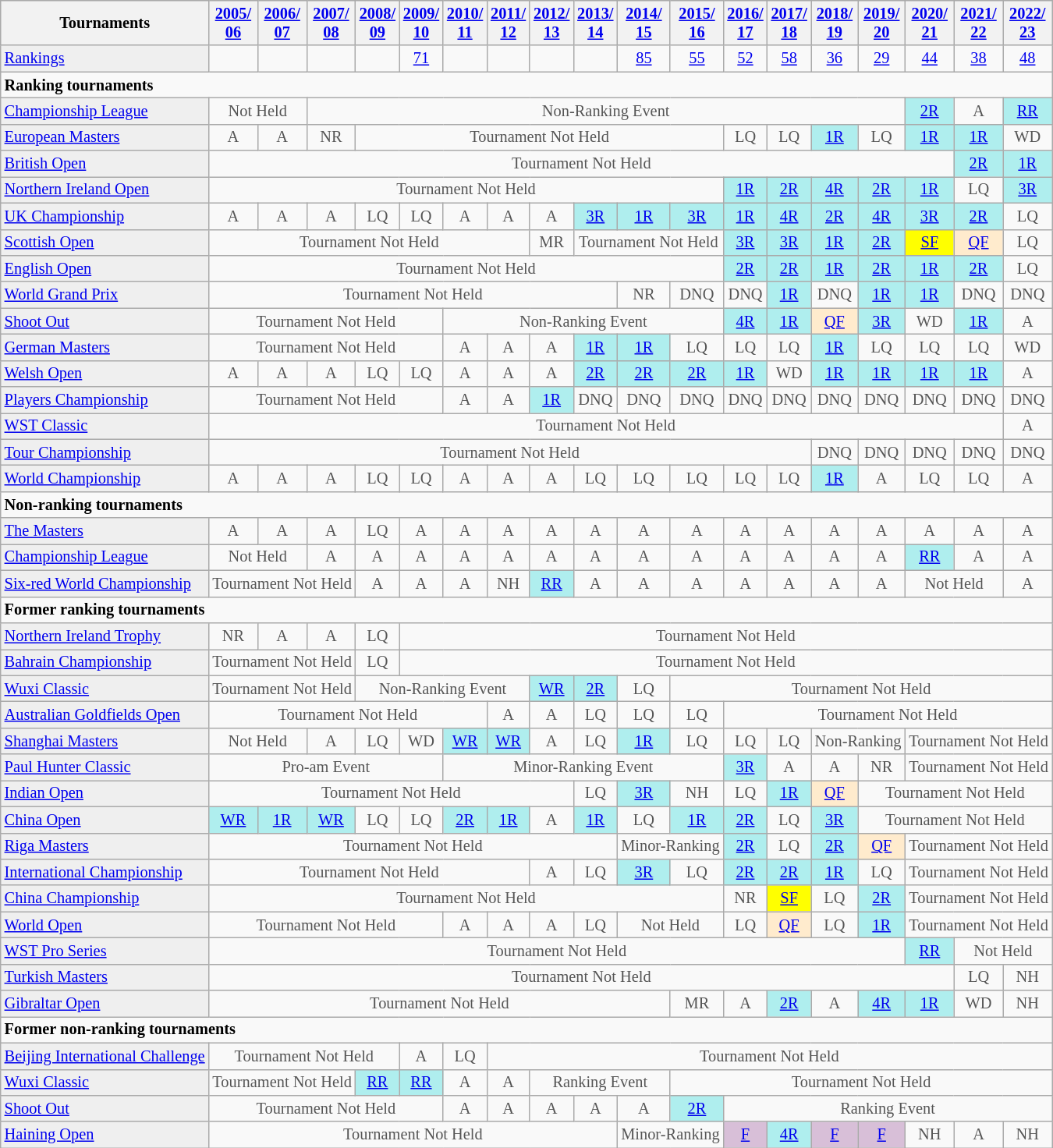<table class="wikitable" style="font-size:85%;">
<tr bgcolor="#efefef">
<th><strong>Tournaments</strong></th>
<th><a href='#'>2005/<br>06</a></th>
<th><a href='#'>2006/<br>07</a></th>
<th><a href='#'>2007/<br>08</a></th>
<th><a href='#'>2008/<br>09</a></th>
<th><a href='#'>2009/<br>10</a></th>
<th><a href='#'>2010/<br>11</a></th>
<th><a href='#'>2011/<br>12</a></th>
<th><a href='#'>2012/<br>13</a></th>
<th><a href='#'>2013/<br>14</a></th>
<th><a href='#'>2014/<br>15</a></th>
<th><a href='#'>2015/<br>16</a></th>
<th><a href='#'>2016/<br>17</a></th>
<th><a href='#'>2017/<br>18</a></th>
<th><a href='#'>2018/<br>19</a></th>
<th><a href='#'>2019/<br>20</a></th>
<th><a href='#'>2020/<br>21</a></th>
<th><a href='#'>2021/<br>22</a></th>
<th><a href='#'>2022/<br>23</a></th>
</tr>
<tr>
<td style="background:#EFEFEF;"><a href='#'>Rankings</a></td>
<td align="center"></td>
<td align="center"></td>
<td align="center"></td>
<td align="center"></td>
<td align="center"><a href='#'>71</a></td>
<td align="center"></td>
<td align="center"></td>
<td align="center"></td>
<td align="center"></td>
<td align="center"><a href='#'>85</a></td>
<td align="center"><a href='#'>55</a></td>
<td align="center"><a href='#'>52</a></td>
<td align="center"><a href='#'>58</a></td>
<td align="center"><a href='#'>36</a></td>
<td align="center"><a href='#'>29</a></td>
<td align="center"><a href='#'>44</a></td>
<td align="center"><a href='#'>38</a></td>
<td align="center"><a href='#'>48</a></td>
</tr>
<tr>
<td colspan="20"><strong>Ranking tournaments</strong></td>
</tr>
<tr>
<td style="background:#EFEFEF;"><a href='#'>Championship League</a></td>
<td align="center" colspan="2" style="color:#555555;">Not Held</td>
<td align="center" colspan="13" style="color:#555555;">Non-Ranking Event</td>
<td align="center" style="background:#afeeee;"><a href='#'>2R</a></td>
<td align="center" style="color:#555555;">A</td>
<td align="center" style="background:#afeeee;"><a href='#'>RR</a></td>
</tr>
<tr>
<td style="background:#EFEFEF;"><a href='#'>European Masters</a></td>
<td align="center" style="color:#555555;">A</td>
<td align="center" style="color:#555555;">A</td>
<td align="center" style="color:#555555;">NR</td>
<td align="center" colspan="8" style="color:#555555;">Tournament Not Held</td>
<td align="center" style="color:#555555;">LQ</td>
<td align="center" style="color:#555555;">LQ</td>
<td align="center" style="background:#afeeee;"><a href='#'>1R</a></td>
<td align="center" style="color:#555555;">LQ</td>
<td align="center" style="background:#afeeee;"><a href='#'>1R</a></td>
<td align="center" style="background:#afeeee;"><a href='#'>1R</a></td>
<td align="center" style="color:#555555;">WD</td>
</tr>
<tr>
<td style="background:#EFEFEF;"><a href='#'>British Open</a></td>
<td align="center" colspan="16" style="color:#555555;">Tournament Not Held</td>
<td align="center" style="background:#afeeee;"><a href='#'>2R</a></td>
<td align="center" style="background:#afeeee;"><a href='#'>1R</a></td>
</tr>
<tr>
<td style="background:#EFEFEF;"><a href='#'>Northern Ireland Open</a></td>
<td align="center" colspan="11" style="color:#555555;">Tournament Not Held</td>
<td align="center" style="background:#afeeee;"><a href='#'>1R</a></td>
<td align="center" style="background:#afeeee;"><a href='#'>2R</a></td>
<td align="center" style="background:#afeeee;"><a href='#'>4R</a></td>
<td align="center" style="background:#afeeee;"><a href='#'>2R</a></td>
<td align="center" style="background:#afeeee;"><a href='#'>1R</a></td>
<td align="center" style="color:#555555;">LQ</td>
<td align="center" style="background:#afeeee;"><a href='#'>3R</a></td>
</tr>
<tr>
<td style="background:#EFEFEF;"><a href='#'>UK Championship</a></td>
<td align="center" style="color:#555555;">A</td>
<td align="center" style="color:#555555;">A</td>
<td align="center" style="color:#555555;">A</td>
<td align="center" style="color:#555555;">LQ</td>
<td align="center" style="color:#555555;">LQ</td>
<td align="center" style="color:#555555;">A</td>
<td align="center" style="color:#555555;">A</td>
<td align="center" style="color:#555555;">A</td>
<td align="center" style="background:#afeeee;"><a href='#'>3R</a></td>
<td align="center" style="background:#afeeee;"><a href='#'>1R</a></td>
<td align="center" style="background:#afeeee;"><a href='#'>3R</a></td>
<td align="center" style="background:#afeeee;"><a href='#'>1R</a></td>
<td align="center" style="background:#afeeee;"><a href='#'>4R</a></td>
<td align="center" style="background:#afeeee;"><a href='#'>2R</a></td>
<td align="center" style="background:#afeeee;"><a href='#'>4R</a></td>
<td align="center" style="background:#afeeee;"><a href='#'>3R</a></td>
<td align="center" style="background:#afeeee;"><a href='#'>2R</a></td>
<td align="center" style="color:#555555;">LQ</td>
</tr>
<tr>
<td style="background:#EFEFEF;"><a href='#'>Scottish Open</a></td>
<td align="center" colspan="7" style="color:#555555;">Tournament Not Held</td>
<td align="center" style="color:#555555;">MR</td>
<td align="center" colspan="3" style="color:#555555;">Tournament Not Held</td>
<td align="center" style="background:#afeeee;"><a href='#'>3R</a></td>
<td align="center" style="background:#afeeee;"><a href='#'>3R</a></td>
<td align="center" style="background:#afeeee;"><a href='#'>1R</a></td>
<td align="center" style="background:#afeeee;"><a href='#'>2R</a></td>
<td align="center" style="background:yellow;"><a href='#'>SF</a></td>
<td align="center" style="background:#ffebcd;"><a href='#'>QF</a></td>
<td align="center" style="color:#555555;">LQ</td>
</tr>
<tr>
<td style="background:#EFEFEF;"><a href='#'>English Open</a></td>
<td align="center" colspan="11" style="color:#555555;">Tournament Not Held</td>
<td align="center" style="background:#afeeee;"><a href='#'>2R</a></td>
<td align="center" style="background:#afeeee;"><a href='#'>2R</a></td>
<td align="center" style="background:#afeeee;"><a href='#'>1R</a></td>
<td align="center" style="background:#afeeee;"><a href='#'>2R</a></td>
<td align="center" style="background:#afeeee;"><a href='#'>1R</a></td>
<td align="center" style="background:#afeeee;"><a href='#'>2R</a></td>
<td align="center" style="color:#555555;">LQ</td>
</tr>
<tr>
<td style="background:#EFEFEF;"><a href='#'>World Grand Prix</a></td>
<td align="center" colspan="9" style="color:#555555;">Tournament Not Held</td>
<td align="center" style="color:#555555;">NR</td>
<td align="center" style="color:#555555;">DNQ</td>
<td align="center" style="color:#555555;">DNQ</td>
<td align="center" style="background:#afeeee;"><a href='#'>1R</a></td>
<td align="center" style="color:#555555;">DNQ</td>
<td align="center" style="background:#afeeee;"><a href='#'>1R</a></td>
<td align="center" style="background:#afeeee;"><a href='#'>1R</a></td>
<td align="center" style="color:#555555;">DNQ</td>
<td align="center" style="color:#555555;">DNQ</td>
</tr>
<tr>
<td style="background:#EFEFEF;"><a href='#'>Shoot Out</a></td>
<td align="center" colspan="5" style="color:#555555;">Tournament Not Held</td>
<td align="center" colspan="6" style="color:#555555;">Non-Ranking Event</td>
<td align="center" style="background:#afeeee;"><a href='#'>4R</a></td>
<td align="center" style="background:#afeeee;"><a href='#'>1R</a></td>
<td align="center" style="background:#ffebcd;"><a href='#'>QF</a></td>
<td align="center" style="background:#afeeee;"><a href='#'>3R</a></td>
<td align="center" style="color:#555555;">WD</td>
<td align="center" style="background:#afeeee;"><a href='#'>1R</a></td>
<td align="center" style="color:#555555;">A</td>
</tr>
<tr>
<td style="background:#EFEFEF;"><a href='#'>German Masters</a></td>
<td align="center" colspan="5" style="color:#555555;">Tournament Not Held</td>
<td align="center" style="color:#555555;">A</td>
<td align="center" style="color:#555555;">A</td>
<td align="center" style="color:#555555;">A</td>
<td align="center" style="background:#afeeee;"><a href='#'>1R</a></td>
<td align="center" style="background:#afeeee;"><a href='#'>1R</a></td>
<td align="center" style="color:#555555;">LQ</td>
<td align="center" style="color:#555555;">LQ</td>
<td align="center" style="color:#555555;">LQ</td>
<td align="center" style="background:#afeeee;"><a href='#'>1R</a></td>
<td align="center" style="color:#555555;">LQ</td>
<td align="center" style="color:#555555;">LQ</td>
<td align="center" style="color:#555555;">LQ</td>
<td align="center" style="color:#555555;">WD</td>
</tr>
<tr>
<td style="background:#EFEFEF;"><a href='#'>Welsh Open</a></td>
<td align="center" style="color:#555555;">A</td>
<td align="center" style="color:#555555;">A</td>
<td align="center" style="color:#555555;">A</td>
<td align="center" style="color:#555555;">LQ</td>
<td align="center" style="color:#555555;">LQ</td>
<td align="center" style="color:#555555;">A</td>
<td align="center" style="color:#555555;">A</td>
<td align="center" style="color:#555555;">A</td>
<td align="center" style="background:#afeeee;"><a href='#'>2R</a></td>
<td align="center" style="background:#afeeee;"><a href='#'>2R</a></td>
<td align="center" style="background:#afeeee;"><a href='#'>2R</a></td>
<td align="center" style="background:#afeeee;"><a href='#'>1R</a></td>
<td align="center" style="color:#555555;">WD</td>
<td align="center" style="background:#afeeee;"><a href='#'>1R</a></td>
<td align="center" style="background:#afeeee;"><a href='#'>1R</a></td>
<td align="center" style="background:#afeeee;"><a href='#'>1R</a></td>
<td align="center" style="background:#afeeee;"><a href='#'>1R</a></td>
<td align="center" style="color:#555555;">A</td>
</tr>
<tr>
<td style="background:#EFEFEF;"><a href='#'>Players Championship</a></td>
<td align="center" colspan="5" style="color:#555555;">Tournament Not Held</td>
<td align="center" style="color:#555555;">A</td>
<td align="center" style="color:#555555;">A</td>
<td align="center" style="background:#afeeee;"><a href='#'>1R</a></td>
<td align="center" style="color:#555555;">DNQ</td>
<td align="center" style="color:#555555;">DNQ</td>
<td align="center" style="color:#555555;">DNQ</td>
<td align="center" style="color:#555555;">DNQ</td>
<td align="center" style="color:#555555;">DNQ</td>
<td align="center" style="color:#555555;">DNQ</td>
<td align="center" style="color:#555555;">DNQ</td>
<td align="center" style="color:#555555;">DNQ</td>
<td align="center" style="color:#555555;">DNQ</td>
<td align="center" style="color:#555555;">DNQ</td>
</tr>
<tr>
<td style="background:#EFEFEF;"><a href='#'>WST Classic</a></td>
<td align="center" colspan="17" style="color:#555555;">Tournament Not Held</td>
<td align="center" style="color:#555555;">A</td>
</tr>
<tr>
<td style="background:#EFEFEF;"><a href='#'>Tour Championship</a></td>
<td align="center" colspan="13" style="color:#555555;">Tournament Not Held</td>
<td align="center" style="color:#555555;">DNQ</td>
<td align="center" style="color:#555555;">DNQ</td>
<td align="center" style="color:#555555;">DNQ</td>
<td align="center" style="color:#555555;">DNQ</td>
<td align="center" style="color:#555555;">DNQ</td>
</tr>
<tr>
<td style="background:#EFEFEF;"><a href='#'>World Championship</a></td>
<td align="center" style="color:#555555;">A</td>
<td align="center" style="color:#555555;">A</td>
<td align="center" style="color:#555555;">A</td>
<td align="center" style="color:#555555;">LQ</td>
<td align="center" style="color:#555555;">LQ</td>
<td align="center" style="color:#555555;">A</td>
<td align="center" style="color:#555555;">A</td>
<td align="center" style="color:#555555;">A</td>
<td align="center" style="color:#555555;">LQ</td>
<td align="center" style="color:#555555;">LQ</td>
<td align="center" style="color:#555555;">LQ</td>
<td align="center" style="color:#555555;">LQ</td>
<td align="center" style="color:#555555;">LQ</td>
<td align="center" style="background:#afeeee;"><a href='#'>1R</a></td>
<td align="center" style="color:#555555;">A</td>
<td align="center" style="color:#555555;">LQ</td>
<td align="center" style="color:#555555;">LQ</td>
<td align="center" style="color:#555555;">A</td>
</tr>
<tr>
<td colspan="20"><strong>Non-ranking tournaments</strong></td>
</tr>
<tr>
<td style="background:#EFEFEF;"><a href='#'>The Masters</a></td>
<td align="center" style="color:#555555;">A</td>
<td align="center" style="color:#555555;">A</td>
<td align="center" style="color:#555555;">A</td>
<td align="center" style="color:#555555;">LQ</td>
<td align="center" style="color:#555555;">A</td>
<td align="center" style="color:#555555;">A</td>
<td align="center" style="color:#555555;">A</td>
<td align="center" style="color:#555555;">A</td>
<td align="center" style="color:#555555;">A</td>
<td align="center" style="color:#555555;">A</td>
<td align="center" style="color:#555555;">A</td>
<td align="center" style="color:#555555;">A</td>
<td align="center" style="color:#555555;">A</td>
<td align="center" style="color:#555555;">A</td>
<td align="center" style="color:#555555;">A</td>
<td align="center" style="color:#555555;">A</td>
<td align="center" style="color:#555555;">A</td>
<td align="center" style="color:#555555;">A</td>
</tr>
<tr>
<td style="background:#EFEFEF;"><a href='#'>Championship League</a></td>
<td align="center" colspan="2" style="color:#555555;">Not Held</td>
<td align="center" style="color:#555555;">A</td>
<td align="center" style="color:#555555;">A</td>
<td align="center" style="color:#555555;">A</td>
<td align="center" style="color:#555555;">A</td>
<td align="center" style="color:#555555;">A</td>
<td align="center" style="color:#555555;">A</td>
<td align="center" style="color:#555555;">A</td>
<td align="center" style="color:#555555;">A</td>
<td align="center" style="color:#555555;">A</td>
<td align="center" style="color:#555555;">A</td>
<td align="center" style="color:#555555;">A</td>
<td align="center" style="color:#555555;">A</td>
<td align="center" style="color:#555555;">A</td>
<td align="center" style="background:#afeeee;"><a href='#'>RR</a></td>
<td align="center" style="color:#555555;">A</td>
<td align="center" style="color:#555555;">A</td>
</tr>
<tr>
<td style="background:#EFEFEF;"><a href='#'>Six-red World Championship</a></td>
<td align="center" colspan="3" style="color:#555555;">Tournament Not Held</td>
<td align="center" style="color:#555555;">A</td>
<td align="center" style="color:#555555;">A</td>
<td align="center" style="color:#555555;">A</td>
<td align="center" style="color:#555555;">NH</td>
<td align="center" style="background:#afeeee;"><a href='#'>RR</a></td>
<td align="center" style="color:#555555;">A</td>
<td align="center" style="color:#555555;">A</td>
<td align="center" style="color:#555555;">A</td>
<td align="center" style="color:#555555;">A</td>
<td align="center" style="color:#555555;">A</td>
<td align="center" style="color:#555555;">A</td>
<td align="center" style="color:#555555;">A</td>
<td align="center" colspan="2" style="color:#555555;">Not Held</td>
<td align="center" style="color:#555555;">A</td>
</tr>
<tr>
<td colspan="20"><strong>Former ranking tournaments</strong></td>
</tr>
<tr>
<td style="background:#EFEFEF;"><a href='#'>Northern Ireland Trophy</a></td>
<td align="center" style="color:#555555;">NR</td>
<td align="center" style="color:#555555;">A</td>
<td align="center" style="color:#555555;">A</td>
<td align="center" style="color:#555555;">LQ</td>
<td align="center" colspan="20" style="color:#555555;">Tournament Not Held</td>
</tr>
<tr>
<td style="background:#EFEFEF;"><a href='#'>Bahrain Championship</a></td>
<td align="center" colspan="3" style="color:#555555;">Tournament Not Held</td>
<td align="center" style="color:#555555;">LQ</td>
<td align="center" colspan="20" style="color:#555555;">Tournament Not Held</td>
</tr>
<tr>
<td style="background:#EFEFEF;"><a href='#'>Wuxi Classic</a></td>
<td align="center" colspan="3" style="color:#555555;">Tournament Not Held</td>
<td align="center" colspan="4" style="color:#555555;">Non-Ranking Event</td>
<td align="center" style="background:#afeeee;"><a href='#'>WR</a></td>
<td align="center" style="background:#afeeee;"><a href='#'>2R</a></td>
<td align="center" style="color:#555555;">LQ</td>
<td align="center" colspan="20" style="color:#555555;">Tournament Not Held</td>
</tr>
<tr>
<td style="background:#EFEFEF;"><a href='#'>Australian Goldfields Open</a></td>
<td align="center" colspan="6" style="color:#555555;">Tournament Not Held</td>
<td align="center" style="color:#555555;">A</td>
<td align="center" style="color:#555555;">A</td>
<td align="center" style="color:#555555;">LQ</td>
<td align="center" style="color:#555555;">LQ</td>
<td align="center" style="color:#555555;">LQ</td>
<td align="center" colspan="20" style="color:#555555;">Tournament Not Held</td>
</tr>
<tr>
<td style="background:#EFEFEF;"><a href='#'>Shanghai Masters</a></td>
<td align="center" colspan="2" style="color:#555555;">Not Held</td>
<td align="center" style="color:#555555;">A</td>
<td align="center" style="color:#555555;">LQ</td>
<td align="center" style="color:#555555;">WD</td>
<td align="center" style="background:#afeeee;"><a href='#'>WR</a></td>
<td align="center" style="background:#afeeee;"><a href='#'>WR</a></td>
<td align="center" style="color:#555555;">A</td>
<td align="center" style="color:#555555;">LQ</td>
<td align="center" style="background:#afeeee;"><a href='#'>1R</a></td>
<td align="center" style="color:#555555;">LQ</td>
<td align="center" style="color:#555555;">LQ</td>
<td align="center" style="color:#555555;">LQ</td>
<td align="center" colspan="2" style="color:#555555;">Non-Ranking</td>
<td align="center" colspan="3" style="color:#555555;">Tournament Not Held</td>
</tr>
<tr>
<td style="background:#EFEFEF;"><a href='#'>Paul Hunter Classic</a></td>
<td align="center" colspan="5" style="color:#555555;">Pro-am Event</td>
<td align="center" colspan="6" style="color:#555555;">Minor-Ranking Event</td>
<td align="center" style="background:#afeeee;"><a href='#'>3R</a></td>
<td align="center" style="color:#555555;">A</td>
<td align="center" style="color:#555555;">A</td>
<td align="center" style="color:#555555;">NR</td>
<td align="center" colspan="3" style="color:#555555;">Tournament Not Held</td>
</tr>
<tr>
<td style="background:#EFEFEF;"><a href='#'>Indian Open</a></td>
<td align="center" colspan="8" style="color:#555555;">Tournament Not Held</td>
<td align="center" style="color:#555555;">LQ</td>
<td align="center" style="background:#afeeee;"><a href='#'>3R</a></td>
<td align="center" style="color:#555555;">NH</td>
<td align="center" style="color:#555555;">LQ</td>
<td align="center" style="background:#afeeee;"><a href='#'>1R</a></td>
<td align="center" style="background:#ffebcd;"><a href='#'>QF</a></td>
<td align="center" colspan="4" style="color:#555555;">Tournament Not Held</td>
</tr>
<tr>
<td style="background:#EFEFEF;"><a href='#'>China Open</a></td>
<td align="center" style="background:#afeeee;"><a href='#'>WR</a></td>
<td align="center" style="background:#afeeee;"><a href='#'>1R</a></td>
<td align="center" style="background:#afeeee;"><a href='#'>WR</a></td>
<td align="center" style="color:#555555;">LQ</td>
<td align="center" style="color:#555555;">LQ</td>
<td align="center" style="background:#afeeee;"><a href='#'>2R</a></td>
<td align="center" style="background:#afeeee;"><a href='#'>1R</a></td>
<td align="center" style="color:#555555;">A</td>
<td align="center" style="background:#afeeee;"><a href='#'>1R</a></td>
<td align="center" style="color:#555555;">LQ</td>
<td align="center" style="background:#afeeee;"><a href='#'>1R</a></td>
<td align="center" style="background:#afeeee;"><a href='#'>2R</a></td>
<td align="center" style="color:#555555;">LQ</td>
<td align="center" style="background:#afeeee;"><a href='#'>3R</a></td>
<td align="center" colspan="4" style="color:#555555;">Tournament Not Held</td>
</tr>
<tr>
<td style="background:#EFEFEF;"><a href='#'>Riga Masters</a></td>
<td align="center" colspan="9" style="color:#555555;">Tournament Not Held</td>
<td align="center" colspan="2" style="color:#555555;">Minor-Ranking</td>
<td align="center" style="background:#afeeee;"><a href='#'>2R</a></td>
<td align="center" style="color:#555555;">LQ</td>
<td align="center" style="background:#afeeee;"><a href='#'>2R</a></td>
<td align="center" style="background:#ffebcd;"><a href='#'>QF</a></td>
<td align="center" colspan="3" style="color:#555555;">Tournament Not Held</td>
</tr>
<tr>
<td style="background:#EFEFEF;"><a href='#'>International Championship</a></td>
<td align="center" colspan="7" style="color:#555555;">Tournament Not Held</td>
<td align="center" style="color:#555555;">A</td>
<td align="center" style="color:#555555;">LQ</td>
<td align="center" style="background:#afeeee;"><a href='#'>3R</a></td>
<td align="center" style="color:#555555;">LQ</td>
<td align="center" style="background:#afeeee;"><a href='#'>2R</a></td>
<td align="center" style="background:#afeeee;"><a href='#'>2R</a></td>
<td align="center" style="background:#afeeee;"><a href='#'>1R</a></td>
<td align="center" style="color:#555555;">LQ</td>
<td align="center" colspan="3" style="color:#555555;">Tournament Not Held</td>
</tr>
<tr>
<td style="background:#EFEFEF;"><a href='#'>China Championship</a></td>
<td align="center" colspan="11" style="color:#555555;">Tournament Not Held</td>
<td align="center" style="color:#555555;">NR</td>
<td align="center" style="background:yellow;"><a href='#'>SF</a></td>
<td align="center" style="color:#555555;">LQ</td>
<td align="center" style="background:#afeeee;"><a href='#'>2R</a></td>
<td align="center" colspan="3" style="color:#555555;">Tournament Not Held</td>
</tr>
<tr>
<td style="background:#EFEFEF;"><a href='#'>World Open</a></td>
<td align="center" colspan="5" style="color:#555555;">Tournament Not Held</td>
<td align="center" style="color:#555555;">A</td>
<td align="center" style="color:#555555;">A</td>
<td align="center" style="color:#555555;">A</td>
<td align="center" style="color:#555555;">LQ</td>
<td align="center" colspan="2" style="color:#555555;">Not Held</td>
<td align="center" style="color:#555555;">LQ</td>
<td align="center" style="background:#ffebcd;"><a href='#'>QF</a></td>
<td align="center" style="color:#555555;">LQ</td>
<td align="center" style="background:#afeeee;"><a href='#'>1R</a></td>
<td align="center" colspan="3" style="color:#555555;">Tournament Not Held</td>
</tr>
<tr>
<td style="background:#EFEFEF;"><a href='#'>WST Pro Series</a></td>
<td align="center" colspan="15" style="color:#555555;">Tournament Not Held</td>
<td align="center" style="background:#afeeee;"><a href='#'>RR</a></td>
<td align="center" colspan="2" style="color:#555555;">Not Held</td>
</tr>
<tr>
<td style="background:#EFEFEF;"><a href='#'>Turkish Masters</a></td>
<td align="center" colspan="16" style="color:#555555;">Tournament Not Held</td>
<td align="center" style="color:#555555;">LQ</td>
<td align="center" style="color:#555555;">NH</td>
</tr>
<tr>
<td style="background:#EFEFEF;"><a href='#'>Gibraltar Open</a></td>
<td align="center" colspan="10" style="color:#555555;">Tournament Not Held</td>
<td align="center" style="color:#555555;">MR</td>
<td align="center" style="color:#555555;">A</td>
<td align="center" style="background:#afeeee;"><a href='#'>2R</a></td>
<td align="center" style="color:#555555;">A</td>
<td align="center" style="background:#afeeee;"><a href='#'>4R</a></td>
<td align="center" style="background:#afeeee;"><a href='#'>1R</a></td>
<td align="center" style="color:#555555;">WD</td>
<td align="center" style="color:#555555;">NH</td>
</tr>
<tr>
<td colspan="20"><strong>Former non-ranking tournaments</strong></td>
</tr>
<tr>
<td style="background:#EFEFEF;"><a href='#'>Beijing International Challenge</a></td>
<td align="center" colspan="4" style="color:#555555;">Tournament Not Held</td>
<td align="center" style="color:#555555;">A</td>
<td align="center" style="color:#555555;">LQ</td>
<td align="center" colspan="20" style="color:#555555;">Tournament Not Held</td>
</tr>
<tr>
<td style="background:#EFEFEF;"><a href='#'>Wuxi Classic</a></td>
<td align="center" colspan="3" style="color:#555555;">Tournament Not Held</td>
<td align="center" style="background:#afeeee;"><a href='#'>RR</a></td>
<td align="center" style="background:#afeeee;"><a href='#'>RR</a></td>
<td align="center" style="color:#555555;">A</td>
<td align="center" style="color:#555555;">A</td>
<td align="center" colspan="3" style="color:#555555;">Ranking Event</td>
<td align="center" colspan="20" style="color:#555555;">Tournament Not Held</td>
</tr>
<tr>
<td style="background:#EFEFEF;"><a href='#'>Shoot Out</a></td>
<td align="center" colspan="5" style="color:#555555;">Tournament Not Held</td>
<td align="center" style="color:#555555;">A</td>
<td align="center" style="color:#555555;">A</td>
<td align="center" style="color:#555555;">A</td>
<td align="center" style="color:#555555;">A</td>
<td align="center" style="color:#555555;">A</td>
<td align="center" style="background:#afeeee;"><a href='#'>2R</a></td>
<td align="center" colspan="20" style="color:#555555;">Ranking Event</td>
</tr>
<tr>
<td style="background:#EFEFEF;"><a href='#'>Haining Open</a></td>
<td align="center" colspan="9" style="color:#555555;">Tournament Not Held</td>
<td align="center" colspan="2" style="color:#555555;">Minor-Ranking</td>
<td align="center" style="background:#D8BFD8;"><a href='#'>F</a></td>
<td align="center" style="background:#afeeee;"><a href='#'>4R</a></td>
<td align="center" style="background:#D8BFD8;"><a href='#'>F</a></td>
<td align="center" style="background:#D8BFD8;"><a href='#'>F</a></td>
<td align="center" style="color:#555555;">NH</td>
<td align="center" style="color:#555555;">A</td>
<td align="center" style="color:#555555;">NH</td>
</tr>
</table>
